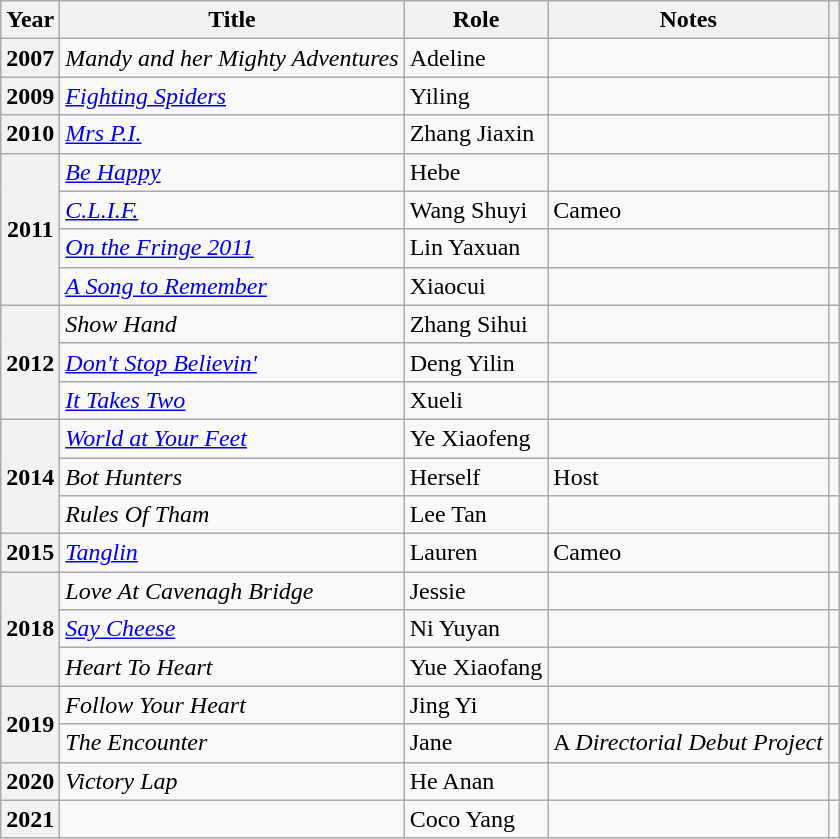<table class="wikitable sortable plainrowheaders">
<tr>
<th scope="col">Year</th>
<th scope="col">Title</th>
<th scope="col">Role</th>
<th scope="col" class="unsortable">Notes</th>
<th scope="col" class="unsortable"></th>
</tr>
<tr>
<th scope="row">2007</th>
<td><em>Mandy and her Mighty Adventures</em></td>
<td>Adeline</td>
<td></td>
<td></td>
</tr>
<tr>
<th scope="row">2009</th>
<td><em><a href='#'>Fighting Spiders</a></em></td>
<td>Yiling</td>
<td></td>
<td></td>
</tr>
<tr>
<th scope="row" rowspan="1">2010</th>
<td><em><a href='#'>Mrs P.I.</a></em></td>
<td>Zhang Jiaxin</td>
<td></td>
<td></td>
</tr>
<tr>
<th scope="row" rowspan="4">2011</th>
<td><em><a href='#'>Be Happy</a></em></td>
<td>Hebe</td>
<td></td>
<td></td>
</tr>
<tr>
<td><em><a href='#'>C.L.I.F.</a></em></td>
<td>Wang Shuyi</td>
<td>Cameo</td>
<td></td>
</tr>
<tr>
<td><em><a href='#'>On the Fringe 2011</a></em></td>
<td>Lin Yaxuan</td>
<td></td>
<td></td>
</tr>
<tr>
<td><em><a href='#'>A Song to Remember</a></em></td>
<td>Xiaocui</td>
<td></td>
<td></td>
</tr>
<tr>
<th scope="row" rowspan="3">2012</th>
<td><em>Show Hand</em></td>
<td>Zhang Sihui</td>
<td></td>
<td></td>
</tr>
<tr>
<td><em><a href='#'>Don't Stop Believin'</a></em></td>
<td>Deng Yilin</td>
<td></td>
<td></td>
</tr>
<tr>
<td><em><a href='#'>It Takes Two</a></em></td>
<td>Xueli</td>
<td></td>
<td></td>
</tr>
<tr>
<th scope="row" rowspan="3">2014</th>
<td><em><a href='#'>World at Your Feet</a></em></td>
<td>Ye Xiaofeng</td>
<td></td>
<td></td>
</tr>
<tr>
<td><em>Bot Hunters</em></td>
<td>Herself</td>
<td>Host</td>
<td></td>
</tr>
<tr>
<td><em>Rules Of Tham</em></td>
<td>Lee Tan</td>
<td></td>
<td></td>
</tr>
<tr>
<th scope="row">2015</th>
<td><em><a href='#'>Tanglin</a></em></td>
<td>Lauren</td>
<td>Cameo</td>
<td></td>
</tr>
<tr>
<th scope="row" rowspan="3">2018</th>
<td><em>Love At Cavenagh Bridge</em></td>
<td>Jessie</td>
<td></td>
<td></td>
</tr>
<tr>
<td><em><a href='#'>Say Cheese</a></em></td>
<td>Ni Yuyan</td>
<td></td>
<td></td>
</tr>
<tr>
<td><em>Heart To Heart</em></td>
<td>Yue Xiaofang</td>
<td></td>
<td></td>
</tr>
<tr>
<th scope="row" rowspan="2">2019</th>
<td><em>Follow Your Heart</em></td>
<td>Jing Yi</td>
<td></td>
<td></td>
</tr>
<tr>
<td><em>The Encounter</em></td>
<td>Jane</td>
<td>A <em>Directorial Debut Project</em></td>
<td></td>
</tr>
<tr>
<th scope="row">2020</th>
<td><em>Victory Lap</em></td>
<td>He Anan</td>
<td></td>
<td></td>
</tr>
<tr>
<th scope="row">2021</th>
<td><em></em></td>
<td>Coco Yang</td>
<td></td>
<td></td>
</tr>
</table>
